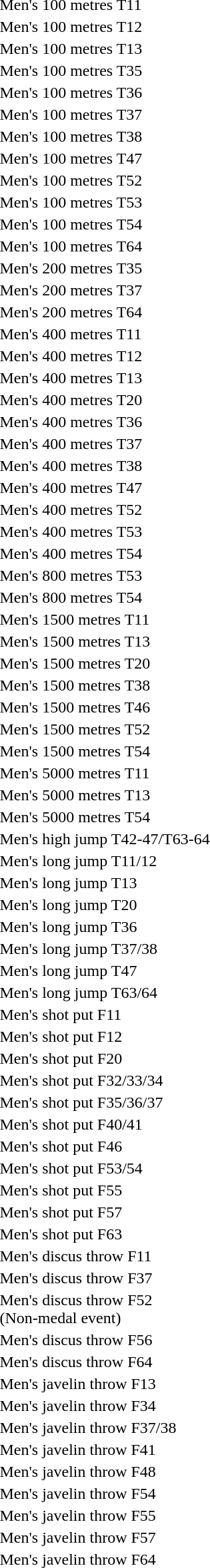<table>
<tr>
<td>Men's 100 metres T11<br></td>
<td></td>
<td></td>
<td></td>
</tr>
<tr>
<td>Men's 100 metres T12<br></td>
<td></td>
<td></td>
<td></td>
</tr>
<tr>
<td>Men's 100 metres T13<br></td>
<td></td>
<td></td>
<td></td>
</tr>
<tr>
<td>Men's 100 metres T35<br></td>
<td></td>
<td></td>
<td></td>
</tr>
<tr>
<td>Men's 100 metres T36<br></td>
<td></td>
<td></td>
<td></td>
</tr>
<tr>
<td>Men's 100 metres T37<br></td>
<td></td>
<td></td>
<td></td>
</tr>
<tr>
<td>Men's 100 metres T38<br></td>
<td></td>
<td></td>
<td></td>
</tr>
<tr>
<td>Men's 100 metres T47<br></td>
<td></td>
<td></td>
<td></td>
</tr>
<tr>
<td>Men's 100 metres T52<br></td>
<td></td>
<td></td>
<td></td>
</tr>
<tr>
<td>Men's 100 metres T53<br></td>
<td></td>
<td></td>
<td></td>
</tr>
<tr>
<td>Men's 100 metres T54<br></td>
<td></td>
<td></td>
<td></td>
</tr>
<tr>
<td>Men's 100 metres T64<br></td>
<td></td>
<td></td>
<td></td>
</tr>
<tr>
<td>Men's 200 metres T35<br></td>
<td></td>
<td></td>
<td></td>
</tr>
<tr>
<td>Men's 200 metres T37<br></td>
<td></td>
<td></td>
<td></td>
</tr>
<tr>
<td>Men's 200 metres T64<br></td>
<td></td>
<td></td>
<td></td>
</tr>
<tr>
<td>Men's 400 metres T11<br></td>
<td></td>
<td></td>
<td></td>
</tr>
<tr>
<td>Men's 400 metres T12<br></td>
<td></td>
<td></td>
<td></td>
</tr>
<tr>
<td>Men's 400 metres T13<br></td>
<td></td>
<td></td>
<td></td>
</tr>
<tr>
<td>Men's 400 metres T20<br></td>
<td></td>
<td></td>
<td></td>
</tr>
<tr>
<td>Men's 400 metres T36<br></td>
<td></td>
<td></td>
<td></td>
</tr>
<tr>
<td>Men's 400 metres T37<br></td>
<td></td>
<td></td>
<td></td>
</tr>
<tr>
<td>Men's 400 metres T38<br></td>
<td></td>
<td></td>
<td></td>
</tr>
<tr>
<td>Men's 400 metres T47<br></td>
<td></td>
<td></td>
<td></td>
</tr>
<tr>
<td>Men's 400 metres T52<br></td>
<td></td>
<td></td>
<td></td>
</tr>
<tr>
<td>Men's 400 metres T53<br></td>
<td></td>
<td></td>
<td></td>
</tr>
<tr>
<td>Men's 400 metres T54<br></td>
<td></td>
<td></td>
<td></td>
</tr>
<tr>
<td>Men's 800 metres T53<br></td>
<td></td>
<td></td>
<td></td>
</tr>
<tr>
<td>Men's 800 metres T54<br></td>
<td></td>
<td></td>
<td></td>
</tr>
<tr>
<td>Men's 1500 metres T11<br></td>
<td></td>
<td></td>
<td></td>
</tr>
<tr>
<td>Men's 1500 metres T13<br></td>
<td></td>
<td></td>
<td></td>
</tr>
<tr>
<td>Men's 1500 metres T20<br></td>
<td></td>
<td></td>
<td></td>
</tr>
<tr>
<td>Men's 1500 metres T38<br></td>
<td></td>
<td></td>
<td></td>
</tr>
<tr>
<td>Men's 1500 metres T46<br></td>
<td></td>
<td></td>
<td></td>
</tr>
<tr>
<td>Men's 1500 metres T52<br></td>
<td></td>
<td></td>
<td></td>
</tr>
<tr>
<td>Men's 1500 metres T54<br></td>
<td></td>
<td></td>
<td></td>
</tr>
<tr>
<td>Men's 5000 metres T11<br></td>
<td></td>
<td></td>
<td></td>
</tr>
<tr>
<td>Men's 5000 metres T13<br></td>
<td></td>
<td></td>
<td></td>
</tr>
<tr>
<td>Men's 5000 metres T54<br></td>
<td></td>
<td></td>
<td></td>
</tr>
<tr>
<td>Men's high jump T42-47/T63-64<br></td>
<td></td>
<td></td>
<td></td>
</tr>
<tr>
<td>Men's long jump T11/12<br></td>
<td></td>
<td></td>
<td></td>
</tr>
<tr>
<td>Men's long jump T13<br></td>
<td></td>
<td></td>
<td></td>
</tr>
<tr>
<td>Men's long jump T20<br></td>
<td></td>
<td></td>
<td></td>
</tr>
<tr>
<td>Men's long jump T36<br></td>
<td></td>
<td></td>
<td></td>
</tr>
<tr>
<td>Men's long jump T37/38<br></td>
<td></td>
<td></td>
<td></td>
</tr>
<tr>
<td>Men's long jump T47<br></td>
<td></td>
<td></td>
<td></td>
</tr>
<tr>
<td>Men's long jump T63/64<br></td>
<td></td>
<td></td>
<td></td>
</tr>
<tr>
<td>Men's shot put F11<br></td>
<td></td>
<td></td>
<td></td>
</tr>
<tr>
<td>Men's shot put F12<br></td>
<td></td>
<td></td>
<td></td>
</tr>
<tr>
<td>Men's shot put F20<br></td>
<td></td>
<td></td>
<td></td>
</tr>
<tr>
<td>Men's shot put F32/33/34<br></td>
<td></td>
<td></td>
<td></td>
</tr>
<tr>
<td>Men's shot put F35/36/37<br></td>
<td></td>
<td></td>
<td></td>
</tr>
<tr>
<td>Men's shot put F40/41<br></td>
<td></td>
<td></td>
<td></td>
</tr>
<tr>
<td>Men's shot put F46<br></td>
<td></td>
<td></td>
<td></td>
</tr>
<tr>
<td>Men's shot put F53/54<br></td>
<td></td>
<td></td>
<td></td>
</tr>
<tr>
<td>Men's shot put F55<br></td>
<td></td>
<td></td>
<td></td>
</tr>
<tr>
<td>Men's shot put F57<br></td>
<td></td>
<td></td>
<td></td>
</tr>
<tr>
<td>Men's shot put F63<br></td>
<td></td>
<td></td>
<td></td>
</tr>
<tr>
<td>Men's discus throw F11<br></td>
<td></td>
<td></td>
<td></td>
</tr>
<tr>
<td>Men's discus throw F37<br></td>
<td></td>
<td></td>
<td></td>
</tr>
<tr>
<td>Men's discus throw F52<br>(Non-medal event)<br></td>
<td></td>
<td></td>
<td></td>
</tr>
<tr>
<td>Men's discus throw F56<br></td>
<td></td>
<td></td>
<td></td>
</tr>
<tr>
<td>Men's discus throw F64<br></td>
<td></td>
<td></td>
<td></td>
</tr>
<tr>
<td>Men's javelin throw F13<br></td>
<td></td>
<td></td>
<td></td>
</tr>
<tr>
<td>Men's javelin throw F34<br></td>
<td></td>
<td></td>
<td></td>
</tr>
<tr>
<td>Men's javelin throw F37/38<br></td>
<td></td>
<td></td>
<td></td>
</tr>
<tr>
<td>Men's javelin throw F41<br></td>
<td></td>
<td></td>
<td></td>
</tr>
<tr>
<td>Men's javelin throw F48<br></td>
<td></td>
<td></td>
<td></td>
</tr>
<tr>
<td>Men's javelin throw F54<br></td>
<td></td>
<td></td>
<td></td>
</tr>
<tr>
<td>Men's javelin throw F55<br></td>
<td></td>
<td></td>
<td></td>
</tr>
<tr>
<td>Men's javelin throw F57<br></td>
<td></td>
<td></td>
<td></td>
</tr>
<tr>
<td>Men's javelin throw F64<br></td>
<td></td>
<td></td>
<td></td>
</tr>
</table>
